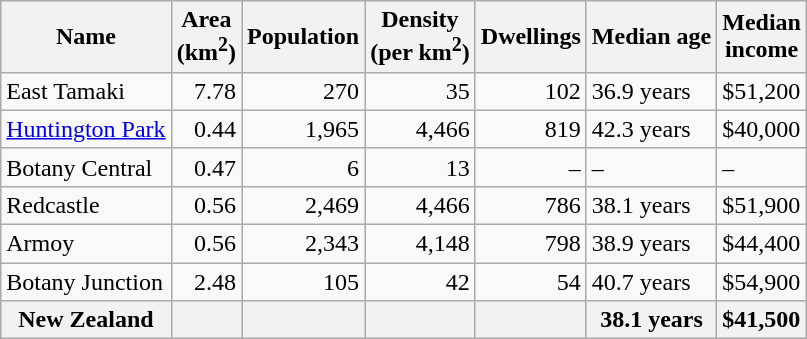<table class="wikitable">
<tr>
<th>Name</th>
<th>Area<br>(km<sup>2</sup>)</th>
<th>Population</th>
<th>Density<br>(per km<sup>2</sup>)</th>
<th>Dwellings</th>
<th>Median age</th>
<th>Median<br>income</th>
</tr>
<tr>
<td>East Tamaki</td>
<td style="text-align:right;">7.78</td>
<td style="text-align:right;">270</td>
<td style="text-align:right;">35</td>
<td style="text-align:right;">102</td>
<td>36.9 years</td>
<td>$51,200</td>
</tr>
<tr>
<td><a href='#'>Huntington Park</a></td>
<td style="text-align:right;">0.44</td>
<td style="text-align:right;">1,965</td>
<td style="text-align:right;">4,466</td>
<td style="text-align:right;">819</td>
<td>42.3 years</td>
<td>$40,000</td>
</tr>
<tr>
<td>Botany Central</td>
<td style="text-align:right;">0.47</td>
<td style="text-align:right;">6</td>
<td style="text-align:right;">13</td>
<td style="text-align:right;">–</td>
<td>–</td>
<td>–</td>
</tr>
<tr>
<td>Redcastle</td>
<td style="text-align:right;">0.56</td>
<td style="text-align:right;">2,469</td>
<td style="text-align:right;">4,466</td>
<td style="text-align:right;">786</td>
<td>38.1 years</td>
<td>$51,900</td>
</tr>
<tr>
<td>Armoy</td>
<td style="text-align:right;">0.56</td>
<td style="text-align:right;">2,343</td>
<td style="text-align:right;">4,148</td>
<td style="text-align:right;">798</td>
<td>38.9 years</td>
<td>$44,400</td>
</tr>
<tr>
<td>Botany Junction</td>
<td style="text-align:right;">2.48</td>
<td style="text-align:right;">105</td>
<td style="text-align:right;">42</td>
<td style="text-align:right;">54</td>
<td>40.7 years</td>
<td>$54,900</td>
</tr>
<tr>
<th>New Zealand</th>
<th></th>
<th></th>
<th></th>
<th></th>
<th>38.1 years</th>
<th style="text-align:left;">$41,500</th>
</tr>
</table>
